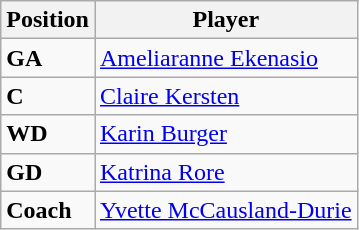<table class="wikitable collapsible">
<tr>
<th>Position</th>
<th>Player</th>
</tr>
<tr>
<td><strong>GA</strong></td>
<td><a href='#'>Ameliaranne Ekenasio</a></td>
</tr>
<tr>
<td><strong>C</strong></td>
<td><a href='#'>Claire Kersten</a></td>
</tr>
<tr>
<td><strong>WD</strong></td>
<td><a href='#'>Karin Burger</a></td>
</tr>
<tr>
<td><strong>GD</strong></td>
<td><a href='#'>Katrina Rore</a></td>
</tr>
<tr>
<td><strong>Coach</strong></td>
<td><a href='#'>Yvette McCausland-Durie</a></td>
</tr>
</table>
